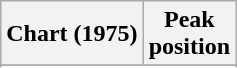<table class="wikitable sortable plainrowheaders" style="text-align:center">
<tr>
<th scope="col">Chart (1975)</th>
<th scope="col">Peak<br>position</th>
</tr>
<tr>
</tr>
<tr>
</tr>
</table>
